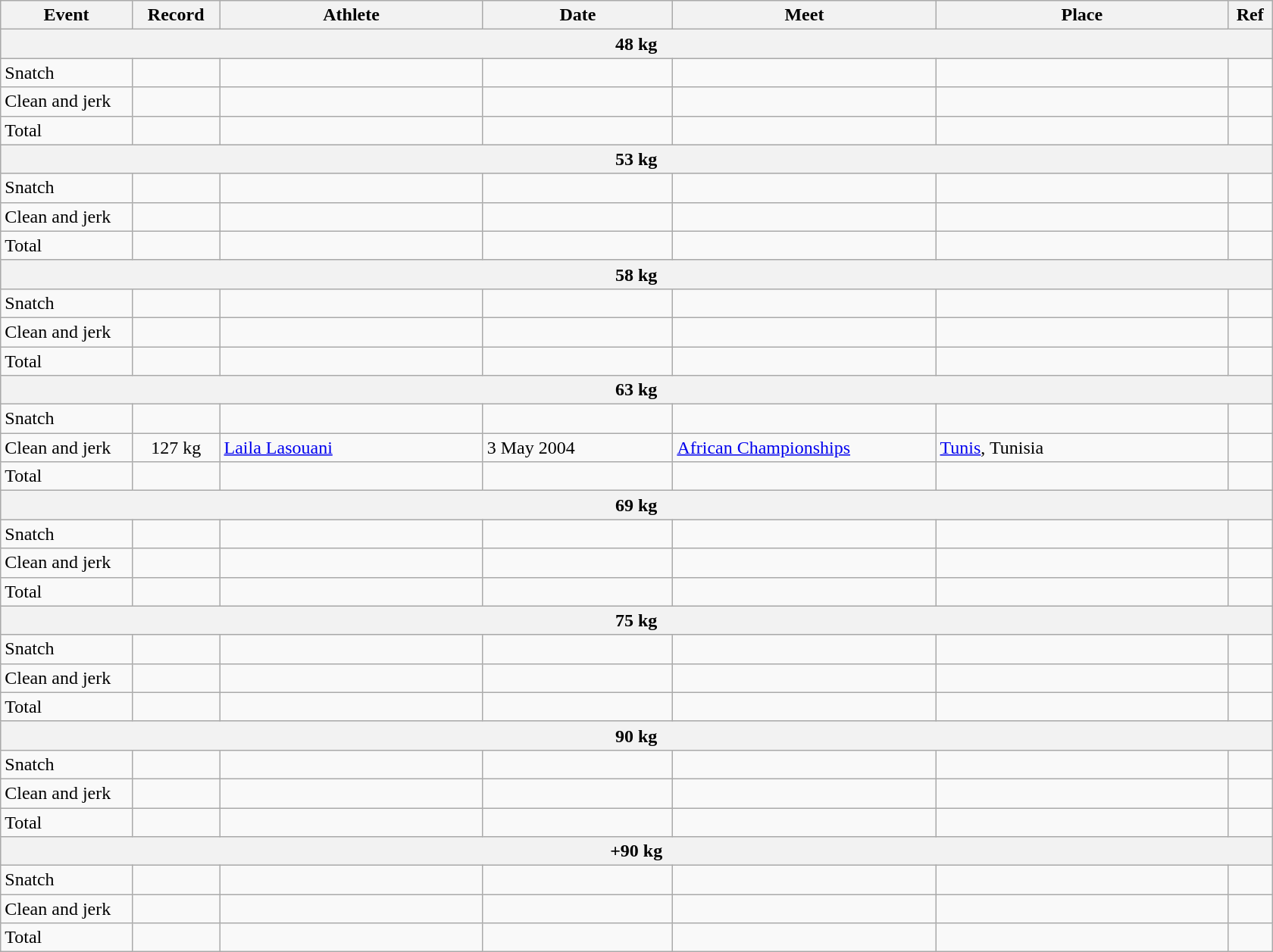<table class="wikitable">
<tr>
<th width=9%>Event</th>
<th width=6%>Record</th>
<th width=18%>Athlete</th>
<th width=13%>Date</th>
<th width=18%>Meet</th>
<th width=20%>Place</th>
<th width=3%>Ref</th>
</tr>
<tr bgcolor="#DDDDDD">
<th colspan="8">48 kg</th>
</tr>
<tr>
<td>Snatch</td>
<td></td>
<td></td>
<td></td>
<td></td>
<td></td>
<td></td>
</tr>
<tr>
<td>Clean and jerk</td>
<td></td>
<td></td>
<td></td>
<td></td>
<td></td>
<td></td>
</tr>
<tr>
<td>Total</td>
<td></td>
<td></td>
<td></td>
<td></td>
<td></td>
<td></td>
</tr>
<tr bgcolor="#DDDDDD">
<th colspan="8">53 kg</th>
</tr>
<tr>
<td>Snatch</td>
<td></td>
<td></td>
<td></td>
<td></td>
<td></td>
<td></td>
</tr>
<tr>
<td>Clean and jerk</td>
<td align="center"></td>
<td></td>
<td></td>
<td></td>
<td></td>
<td></td>
</tr>
<tr>
<td>Total</td>
<td></td>
<td></td>
<td></td>
<td></td>
<td></td>
<td></td>
</tr>
<tr bgcolor="#DDDDDD">
<th colspan="8">58 kg</th>
</tr>
<tr>
<td>Snatch</td>
<td></td>
<td></td>
<td></td>
<td></td>
<td></td>
<td></td>
</tr>
<tr>
<td>Clean and jerk</td>
<td></td>
<td></td>
<td></td>
<td></td>
<td></td>
<td></td>
</tr>
<tr>
<td>Total</td>
<td></td>
<td></td>
<td></td>
<td></td>
<td></td>
<td></td>
</tr>
<tr bgcolor="#DDDDDD">
<th colspan="8">63 kg</th>
</tr>
<tr>
<td>Snatch</td>
<td></td>
<td></td>
<td></td>
<td></td>
<td></td>
<td></td>
</tr>
<tr>
<td>Clean and jerk</td>
<td align="center">127 kg</td>
<td><a href='#'>Laila Lasouani</a></td>
<td>3 May 2004</td>
<td><a href='#'>African Championships</a></td>
<td><a href='#'>Tunis</a>, Tunisia</td>
<td></td>
</tr>
<tr>
<td>Total</td>
<td></td>
<td></td>
<td></td>
<td></td>
<td></td>
<td></td>
</tr>
<tr bgcolor="#DDDDDD">
<th colspan="8">69 kg</th>
</tr>
<tr>
<td>Snatch</td>
<td></td>
<td></td>
<td></td>
<td></td>
<td></td>
<td></td>
</tr>
<tr>
<td>Clean and jerk</td>
<td></td>
<td></td>
<td></td>
<td></td>
<td></td>
<td></td>
</tr>
<tr>
<td>Total</td>
<td></td>
<td></td>
<td></td>
<td></td>
<td></td>
<td></td>
</tr>
<tr bgcolor="#DDDDDD">
<th colspan="8">75 kg</th>
</tr>
<tr>
<td>Snatch</td>
<td></td>
<td></td>
<td></td>
<td></td>
<td></td>
<td></td>
</tr>
<tr>
<td>Clean and jerk</td>
<td></td>
<td></td>
<td></td>
<td></td>
<td></td>
<td></td>
</tr>
<tr>
<td>Total</td>
<td></td>
<td></td>
<td></td>
<td></td>
<td></td>
<td></td>
</tr>
<tr bgcolor="#DDDDDD">
<th colspan="8">90 kg</th>
</tr>
<tr>
<td>Snatch</td>
<td></td>
<td></td>
<td></td>
<td></td>
<td></td>
<td></td>
</tr>
<tr>
<td>Clean and jerk</td>
<td></td>
<td></td>
<td></td>
<td></td>
<td></td>
<td></td>
</tr>
<tr>
<td>Total</td>
<td></td>
<td></td>
<td></td>
<td></td>
<td></td>
<td></td>
</tr>
<tr bgcolor="#DDDDDD">
<th colspan="8">+90 kg</th>
</tr>
<tr>
<td>Snatch</td>
<td></td>
<td></td>
<td></td>
<td></td>
<td></td>
<td></td>
</tr>
<tr>
<td>Clean and jerk</td>
<td></td>
<td></td>
<td></td>
<td></td>
<td></td>
<td></td>
</tr>
<tr>
<td>Total</td>
<td></td>
<td></td>
<td></td>
<td></td>
<td></td>
<td></td>
</tr>
</table>
